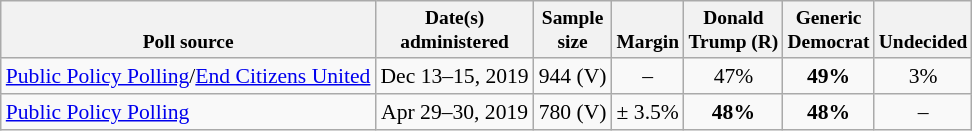<table class="wikitable" style="font-size:90%;text-align:center;">
<tr valign=bottom style="font-size:90%;">
<th>Poll source</th>
<th>Date(s)<br>administered</th>
<th>Sample<br>size</th>
<th>Margin<br></th>
<th>Donald<br>Trump (R)</th>
<th>Generic<br>Democrat</th>
<th>Undecided</th>
</tr>
<tr>
<td style="text-align:left;"><a href='#'>Public Policy Polling</a>/<a href='#'>End Citizens United</a></td>
<td>Dec 13–15, 2019</td>
<td>944 (V)</td>
<td>–</td>
<td>47%</td>
<td><strong>49%</strong></td>
<td>3%</td>
</tr>
<tr>
<td style="text-align:left;"><a href='#'>Public Policy Polling</a></td>
<td>Apr 29–30, 2019</td>
<td>780 (V)</td>
<td>± 3.5%</td>
<td><strong>48%</strong></td>
<td><strong>48%</strong></td>
<td>–</td>
</tr>
</table>
